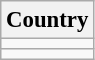<table class="wikitable" style="font-size:95%;">
<tr>
<th>Country</th>
</tr>
<tr>
<td></td>
</tr>
<tr>
<td></td>
</tr>
</table>
